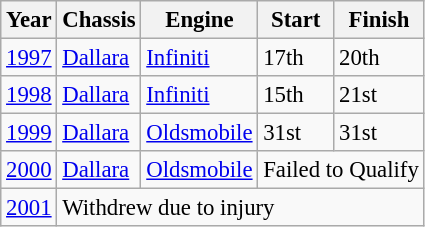<table class="wikitable" style="font-size: 95%;">
<tr>
<th>Year</th>
<th>Chassis</th>
<th>Engine</th>
<th>Start</th>
<th>Finish</th>
</tr>
<tr>
<td><a href='#'>1997</a></td>
<td><a href='#'>Dallara</a></td>
<td><a href='#'>Infiniti</a></td>
<td>17th</td>
<td>20th</td>
</tr>
<tr>
<td><a href='#'>1998</a></td>
<td><a href='#'>Dallara</a></td>
<td><a href='#'>Infiniti</a></td>
<td>15th</td>
<td>21st</td>
</tr>
<tr>
<td><a href='#'>1999</a></td>
<td><a href='#'>Dallara</a></td>
<td><a href='#'>Oldsmobile</a></td>
<td>31st</td>
<td>31st</td>
</tr>
<tr>
<td><a href='#'>2000</a></td>
<td><a href='#'>Dallara</a></td>
<td><a href='#'>Oldsmobile</a></td>
<td colspan=2>Failed to Qualify</td>
</tr>
<tr>
<td><a href='#'>2001</a></td>
<td colspan=4>Withdrew due to injury</td>
</tr>
</table>
